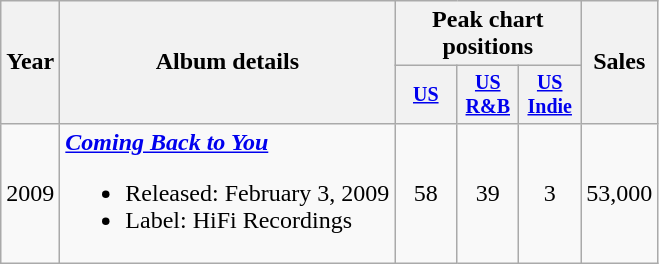<table class="wikitable" style="text-align:center;">
<tr>
<th rowspan="2">Year</th>
<th rowspan="2">Album details</th>
<th colspan="3">Peak chart positions</th>
<th rowspan="2">Sales</th>
</tr>
<tr style="font-size:smaller;">
<th style="width:35px;"><a href='#'>US</a><br></th>
<th style="width:35px;"><a href='#'>US R&B</a><br></th>
<th style="width:35px;"><a href='#'>US Indie</a><br></th>
</tr>
<tr>
<td>2009</td>
<td style="text-align:left;"><strong><em><a href='#'>Coming Back to You</a></em></strong><br><ul><li>Released: February 3, 2009</li><li>Label: HiFi Recordings</li></ul></td>
<td>58</td>
<td>39</td>
<td>3</td>
<td>53,000</td>
</tr>
</table>
